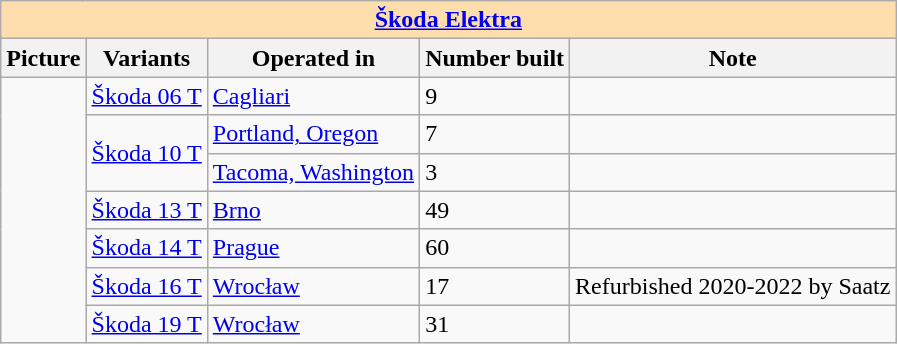<table class="wikitable">
<tr>
<th colspan="5" style="background: #ffdead;"><a href='#'>Škoda Elektra</a></th>
</tr>
<tr>
<th>Picture</th>
<th>Variants</th>
<th>Operated in</th>
<th>Number built</th>
<th>Note</th>
</tr>
<tr>
<td rowspan="8"></td>
<td><a href='#'>Škoda 06 T</a></td>
<td> <a href='#'>Cagliari</a></td>
<td>9</td>
<td></td>
</tr>
<tr>
<td rowspan="2"><a href='#'>Škoda 10 T</a></td>
<td> <a href='#'>Portland, Oregon</a></td>
<td>7</td>
<td></td>
</tr>
<tr>
<td> <a href='#'>Tacoma, Washington</a></td>
<td>3</td>
<td></td>
</tr>
<tr>
<td><a href='#'>Škoda 13 T</a></td>
<td> <a href='#'>Brno</a></td>
<td>49</td>
<td></td>
</tr>
<tr>
<td><a href='#'>Škoda 14 T</a></td>
<td> <a href='#'>Prague</a></td>
<td>60</td>
<td></td>
</tr>
<tr>
<td><a href='#'>Škoda 16 T</a></td>
<td> <a href='#'>Wrocław</a></td>
<td>17</td>
<td>Refurbished 2020-2022 by Saatz</td>
</tr>
<tr>
<td><a href='#'>Škoda 19 T</a></td>
<td> <a href='#'>Wrocław</a></td>
<td>31</td>
<td></td>
</tr>
</table>
